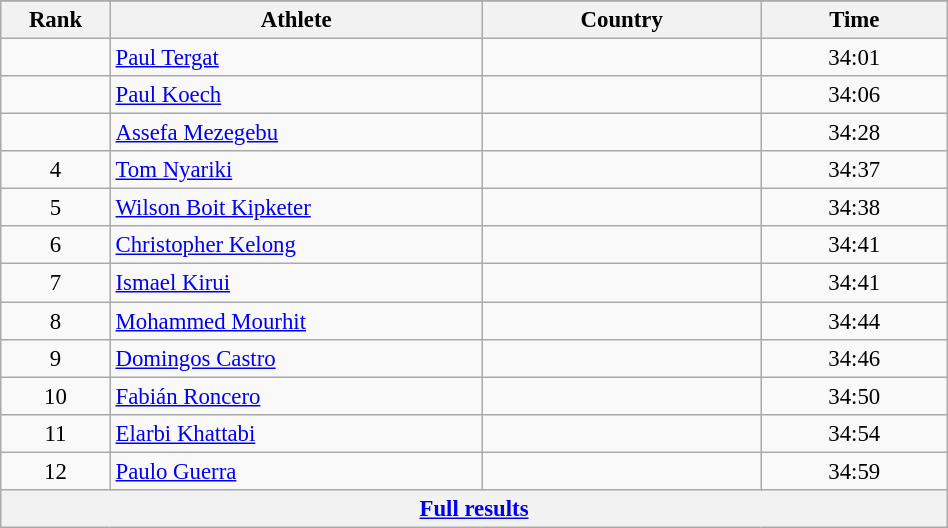<table class="wikitable sortable" style=" text-align:center; font-size:95%;" width="50%">
<tr>
</tr>
<tr>
<th width=5%>Rank</th>
<th width=20%>Athlete</th>
<th width=15%>Country</th>
<th width=10%>Time</th>
</tr>
<tr>
<td align=center></td>
<td align=left><a href='#'>Paul Tergat</a></td>
<td align=left></td>
<td>34:01</td>
</tr>
<tr>
<td align=center></td>
<td align=left><a href='#'>Paul Koech</a></td>
<td align=left></td>
<td>34:06</td>
</tr>
<tr>
<td align=center></td>
<td align=left><a href='#'>Assefa Mezegebu</a></td>
<td align=left></td>
<td>34:28</td>
</tr>
<tr>
<td align=center>4</td>
<td align=left><a href='#'>Tom Nyariki</a></td>
<td align=left></td>
<td>34:37</td>
</tr>
<tr>
<td align=center>5</td>
<td align=left><a href='#'>Wilson Boit Kipketer</a></td>
<td align=left></td>
<td>34:38</td>
</tr>
<tr>
<td align=center>6</td>
<td align=left><a href='#'>Christopher Kelong</a></td>
<td align=left></td>
<td>34:41</td>
</tr>
<tr>
<td align=center>7</td>
<td align=left><a href='#'>Ismael Kirui</a></td>
<td align=left></td>
<td>34:41</td>
</tr>
<tr>
<td align=center>8</td>
<td align=left><a href='#'>Mohammed Mourhit</a></td>
<td align=left></td>
<td>34:44</td>
</tr>
<tr>
<td align=center>9</td>
<td align=left><a href='#'>Domingos Castro</a></td>
<td align=left></td>
<td>34:46</td>
</tr>
<tr>
<td align=center>10</td>
<td align=left><a href='#'>Fabián Roncero</a></td>
<td align=left></td>
<td>34:50</td>
</tr>
<tr>
<td align=center>11</td>
<td align=left><a href='#'>Elarbi Khattabi</a></td>
<td align=left></td>
<td>34:54</td>
</tr>
<tr>
<td align=center>12</td>
<td align=left><a href='#'>Paulo Guerra</a></td>
<td align=left></td>
<td>34:59</td>
</tr>
<tr class="sortbottom">
<th colspan=4 align=center><a href='#'>Full results</a></th>
</tr>
</table>
